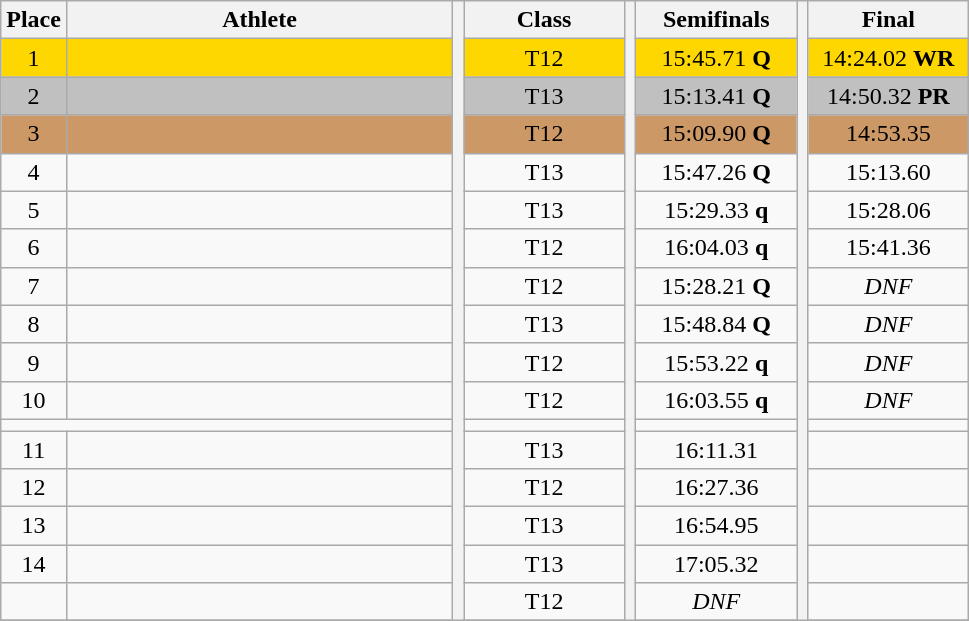<table class="wikitable" style="text-align:center">
<tr>
<th>Place</th>
<th width=250>Athlete</th>
<th rowspan=31></th>
<th width=100>Class</th>
<th rowspan=31></th>
<th width=100>Semifinals</th>
<th rowspan=31></th>
<th width=100>Final</th>
</tr>
<tr bgcolor=gold>
<td>1</td>
<td align=left></td>
<td>T12</td>
<td>15:45.71 <strong>Q</strong></td>
<td>14:24.02 <strong>WR</strong></td>
</tr>
<tr bgcolor=silver>
<td>2</td>
<td align=left></td>
<td>T13</td>
<td>15:13.41 <strong>Q</strong></td>
<td>14:50.32 <strong>PR</strong></td>
</tr>
<tr bgcolor=cc9966>
<td>3</td>
<td align=left></td>
<td>T12</td>
<td>15:09.90 <strong>Q</strong></td>
<td>14:53.35</td>
</tr>
<tr>
<td>4</td>
<td align=left></td>
<td>T13</td>
<td>15:47.26 <strong>Q</strong></td>
<td>15:13.60</td>
</tr>
<tr>
<td>5</td>
<td align=left></td>
<td>T13</td>
<td>15:29.33 <strong>q</strong></td>
<td>15:28.06</td>
</tr>
<tr>
<td>6</td>
<td align=left></td>
<td>T12</td>
<td>16:04.03 <strong>q</strong></td>
<td>15:41.36</td>
</tr>
<tr>
<td>7</td>
<td align=left></td>
<td>T12</td>
<td>15:28.21 <strong>Q</strong></td>
<td><em>DNF</em></td>
</tr>
<tr>
<td>8</td>
<td align=left></td>
<td>T13</td>
<td>15:48.84 <strong>Q</strong></td>
<td><em>DNF</em></td>
</tr>
<tr>
<td>9</td>
<td align=left></td>
<td>T12</td>
<td>15:53.22 <strong>q</strong></td>
<td><em>DNF</em></td>
</tr>
<tr>
<td>10</td>
<td align=left></td>
<td>T12</td>
<td>16:03.55 <strong>q</strong></td>
<td><em>DNF</em></td>
</tr>
<tr>
<td colspan=10></td>
</tr>
<tr>
<td>11</td>
<td align=left></td>
<td>T13</td>
<td>16:11.31</td>
<td></td>
</tr>
<tr>
<td>12</td>
<td align=left></td>
<td>T12</td>
<td>16:27.36</td>
<td></td>
</tr>
<tr>
<td>13</td>
<td align=left></td>
<td>T13</td>
<td>16:54.95</td>
<td></td>
</tr>
<tr>
<td>14</td>
<td align=left></td>
<td>T13</td>
<td>17:05.32</td>
<td></td>
</tr>
<tr>
<td></td>
<td align=left></td>
<td>T12</td>
<td><em>DNF</em></td>
<td></td>
</tr>
<tr>
</tr>
</table>
